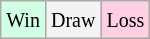<table class="wikitable">
<tr>
<td style="background-color: #d0ffe3;"><small>Win</small></td>
<td style="background-color: #f3f3f3;"><small>Draw</small></td>
<td style="background-color: #ffd0e3;"><small>Loss</small></td>
</tr>
</table>
